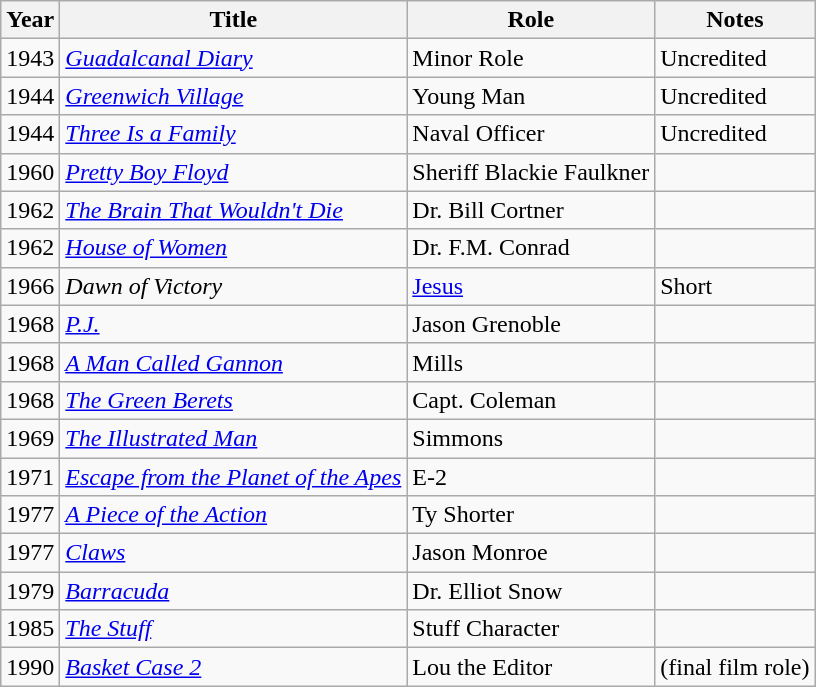<table class="wikitable sortable">
<tr>
<th>Year</th>
<th>Title</th>
<th>Role</th>
<th class="unsortable">Notes</th>
</tr>
<tr>
<td>1943</td>
<td><em><a href='#'>Guadalcanal Diary</a></em></td>
<td>Minor Role</td>
<td>Uncredited</td>
</tr>
<tr>
<td>1944</td>
<td><em><a href='#'>Greenwich Village</a></em></td>
<td>Young Man</td>
<td>Uncredited</td>
</tr>
<tr>
<td>1944</td>
<td><em><a href='#'>Three Is a Family</a></em></td>
<td>Naval Officer</td>
<td>Uncredited</td>
</tr>
<tr>
<td>1960</td>
<td><em><a href='#'>Pretty Boy Floyd</a></em></td>
<td>Sheriff Blackie Faulkner</td>
<td></td>
</tr>
<tr>
<td>1962</td>
<td><em><a href='#'>The Brain That Wouldn't Die</a></em></td>
<td>Dr. Bill Cortner</td>
<td></td>
</tr>
<tr>
<td>1962</td>
<td><em><a href='#'>House of Women</a></em></td>
<td>Dr. F.M. Conrad</td>
<td></td>
</tr>
<tr>
<td>1966</td>
<td><em>Dawn of Victory</em></td>
<td><a href='#'>Jesus</a></td>
<td>Short</td>
</tr>
<tr>
<td>1968</td>
<td><em><a href='#'>P.J.</a></em></td>
<td>Jason Grenoble</td>
<td></td>
</tr>
<tr>
<td>1968</td>
<td><em><a href='#'>A Man Called Gannon</a></em></td>
<td>Mills</td>
<td></td>
</tr>
<tr>
<td>1968</td>
<td><em><a href='#'>The Green Berets</a></em></td>
<td>Capt. Coleman</td>
<td></td>
</tr>
<tr>
<td>1969</td>
<td><em><a href='#'>The Illustrated Man</a></em></td>
<td>Simmons</td>
<td></td>
</tr>
<tr>
<td>1971</td>
<td><em><a href='#'>Escape from the Planet of the Apes</a></em></td>
<td>E-2</td>
<td></td>
</tr>
<tr>
<td>1977</td>
<td><em><a href='#'>A Piece of the Action</a></em></td>
<td>Ty Shorter</td>
<td></td>
</tr>
<tr>
<td>1977</td>
<td><em><a href='#'>Claws</a></em></td>
<td>Jason Monroe</td>
<td></td>
</tr>
<tr>
<td>1979</td>
<td><em><a href='#'>Barracuda</a></em></td>
<td>Dr. Elliot Snow</td>
<td></td>
</tr>
<tr>
<td>1985</td>
<td><em><a href='#'>The Stuff</a></em></td>
<td>Stuff Character</td>
<td></td>
</tr>
<tr>
<td>1990</td>
<td><em><a href='#'>Basket Case 2</a></em></td>
<td>Lou the Editor</td>
<td>(final film role)</td>
</tr>
</table>
